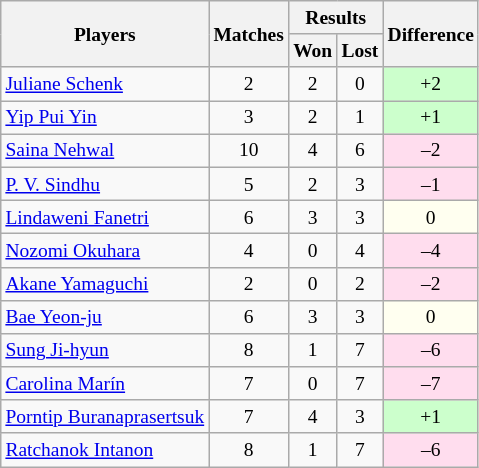<table class=wikitable style="text-align:center; font-size:small">
<tr>
<th rowspan="2">Players</th>
<th rowspan="2">Matches</th>
<th colspan="2">Results</th>
<th rowspan="2">Difference</th>
</tr>
<tr>
<th>Won</th>
<th>Lost</th>
</tr>
<tr>
<td align="left"> <a href='#'>Juliane Schenk</a></td>
<td>2</td>
<td>2</td>
<td>0</td>
<td bgcolor="#ccffcc">+2</td>
</tr>
<tr>
<td align="left"> <a href='#'>Yip Pui Yin</a></td>
<td>3</td>
<td>2</td>
<td>1</td>
<td bgcolor="#ccffcc">+1</td>
</tr>
<tr>
<td align="left"> <a href='#'>Saina Nehwal</a></td>
<td>10</td>
<td>4</td>
<td>6</td>
<td bgcolor="#ffddee">–2</td>
</tr>
<tr>
<td align="left"> <a href='#'>P. V. Sindhu</a></td>
<td>5</td>
<td>2</td>
<td>3</td>
<td bgcolor="#ffddee">–1</td>
</tr>
<tr>
<td align="left"> <a href='#'>Lindaweni Fanetri</a></td>
<td>6</td>
<td>3</td>
<td>3</td>
<td bgcolor="#fffff0">0</td>
</tr>
<tr>
<td align="left"> <a href='#'>Nozomi Okuhara</a></td>
<td>4</td>
<td>0</td>
<td>4</td>
<td bgcolor="#ffddee">–4</td>
</tr>
<tr>
<td align="left"> <a href='#'>Akane Yamaguchi</a></td>
<td>2</td>
<td>0</td>
<td>2</td>
<td bgcolor="#ffddee">–2</td>
</tr>
<tr>
<td align="left"> <a href='#'>Bae Yeon-ju</a></td>
<td>6</td>
<td>3</td>
<td>3</td>
<td bgcolor="#fffff0">0</td>
</tr>
<tr>
<td align="left"> <a href='#'>Sung Ji-hyun</a></td>
<td>8</td>
<td>1</td>
<td>7</td>
<td bgcolor="#ffddee">–6</td>
</tr>
<tr>
<td align="left"> <a href='#'>Carolina Marín</a></td>
<td>7</td>
<td>0</td>
<td>7</td>
<td bgcolor="#ffddee">–7</td>
</tr>
<tr>
<td align="left"> <a href='#'>Porntip Buranaprasertsuk</a></td>
<td>7</td>
<td>4</td>
<td>3</td>
<td bgcolor="#ccffcc">+1</td>
</tr>
<tr>
<td align="left"> <a href='#'>Ratchanok Intanon</a></td>
<td>8</td>
<td>1</td>
<td>7</td>
<td bgcolor="#ffddee">–6</td>
</tr>
</table>
